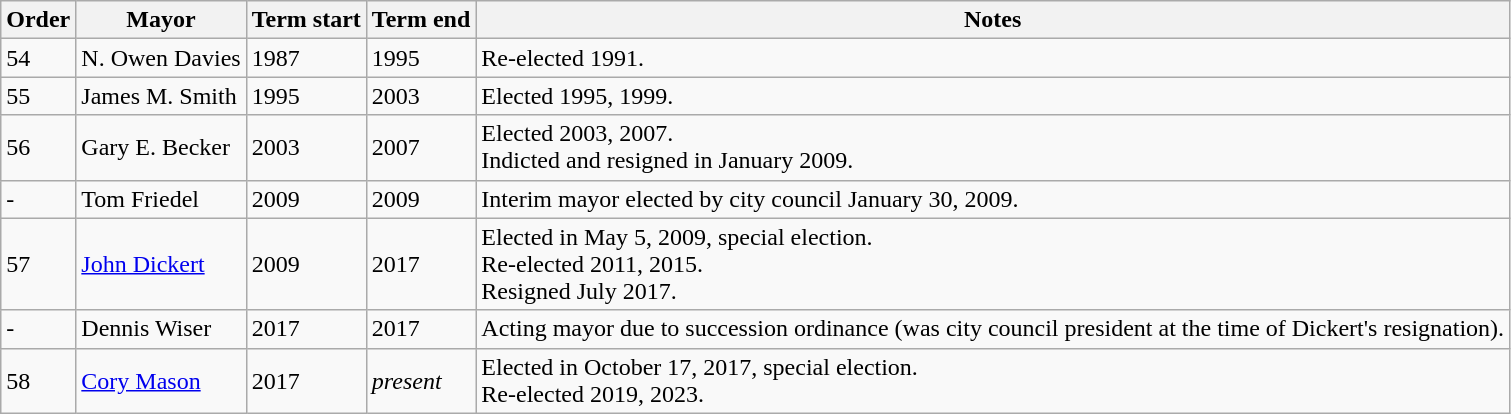<table class="wikitable">
<tr>
<th>Order</th>
<th>Mayor</th>
<th>Term start</th>
<th>Term end</th>
<th>Notes</th>
</tr>
<tr>
<td>54</td>
<td>N. Owen Davies</td>
<td>1987</td>
<td>1995</td>
<td>Re-elected 1991.</td>
</tr>
<tr>
<td>55</td>
<td>James M. Smith</td>
<td>1995</td>
<td>2003</td>
<td>Elected 1995, 1999.</td>
</tr>
<tr>
<td>56</td>
<td>Gary E. Becker</td>
<td>2003</td>
<td>2007</td>
<td>Elected 2003, 2007.<br>Indicted and resigned in January 2009.</td>
</tr>
<tr>
<td>-</td>
<td>Tom Friedel</td>
<td>2009</td>
<td>2009</td>
<td>Interim mayor elected by city council January 30, 2009.</td>
</tr>
<tr>
<td>57</td>
<td><a href='#'>John Dickert</a></td>
<td>2009</td>
<td>2017</td>
<td>Elected in May 5, 2009, special election.<br>Re-elected 2011, 2015.<br>Resigned July 2017.</td>
</tr>
<tr>
<td>-</td>
<td>Dennis Wiser</td>
<td>2017</td>
<td>2017</td>
<td>Acting mayor due to succession ordinance (was city council president at the time of Dickert's resignation).</td>
</tr>
<tr>
<td>58</td>
<td><a href='#'>Cory Mason</a></td>
<td>2017</td>
<td><em>present</em></td>
<td>Elected in October 17, 2017, special election.<br>Re-elected 2019, 2023.</td>
</tr>
</table>
